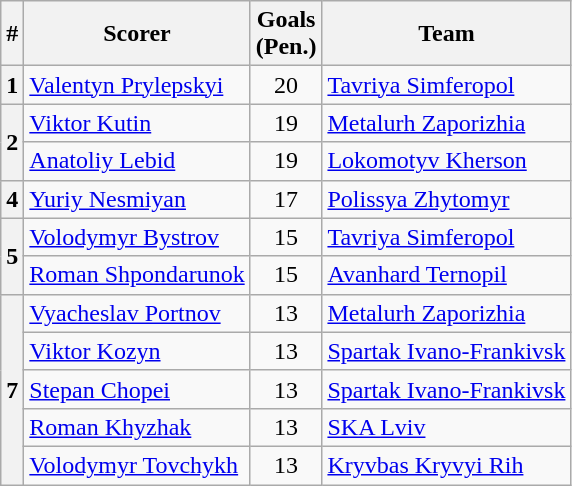<table class="wikitable">
<tr>
<th>#</th>
<th>Scorer</th>
<th>Goals<br>(Pen.)</th>
<th>Team</th>
</tr>
<tr>
<th>1</th>
<td><a href='#'>Valentyn Prylepskyi</a></td>
<td align=center>20</td>
<td><a href='#'>Tavriya Simferopol</a></td>
</tr>
<tr>
<th rowspan=2>2</th>
<td><a href='#'>Viktor Kutin</a></td>
<td align=center>19</td>
<td><a href='#'>Metalurh Zaporizhia</a></td>
</tr>
<tr>
<td><a href='#'>Anatoliy Lebid</a></td>
<td align=center>19</td>
<td><a href='#'>Lokomotyv Kherson</a></td>
</tr>
<tr>
<th rowspan=>4</th>
<td><a href='#'>Yuriy Nesmiyan</a></td>
<td align=center>17</td>
<td><a href='#'>Polissya Zhytomyr</a></td>
</tr>
<tr>
<th rowspan=2>5</th>
<td><a href='#'>Volodymyr Bystrov</a></td>
<td align=center>15</td>
<td><a href='#'>Tavriya Simferopol</a></td>
</tr>
<tr>
<td><a href='#'>Roman Shpondarunok</a></td>
<td align=center>15</td>
<td><a href='#'>Avanhard Ternopil</a></td>
</tr>
<tr>
<th rowspan=5>7</th>
<td><a href='#'>Vyacheslav Portnov</a></td>
<td align=center>13</td>
<td><a href='#'>Metalurh Zaporizhia</a></td>
</tr>
<tr>
<td><a href='#'>Viktor Kozyn</a></td>
<td align=center>13</td>
<td><a href='#'>Spartak Ivano-Frankivsk</a></td>
</tr>
<tr>
<td><a href='#'>Stepan Chopei</a></td>
<td align=center>13</td>
<td><a href='#'>Spartak Ivano-Frankivsk</a></td>
</tr>
<tr>
<td><a href='#'>Roman Khyzhak</a></td>
<td align=center>13</td>
<td><a href='#'>SKA Lviv</a></td>
</tr>
<tr>
<td><a href='#'>Volodymyr Tovchykh</a></td>
<td align=center>13</td>
<td><a href='#'>Kryvbas Kryvyi Rih</a></td>
</tr>
</table>
